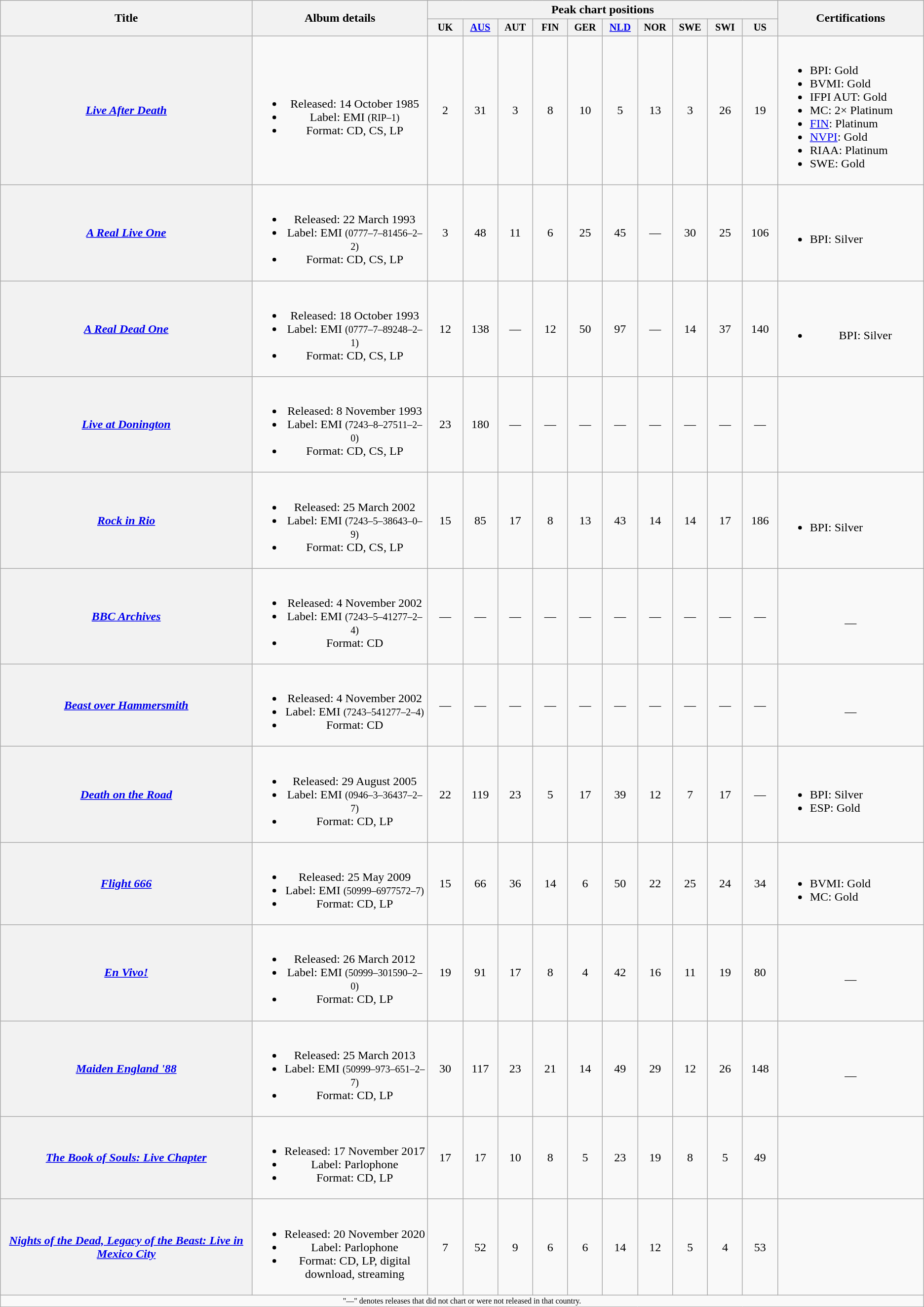<table class="wikitable plainrowheaders" style="text-align:center;">
<tr>
<th scope="col" rowspan="2">Title</th>
<th scope="col" rowspan="2" style="width:230px;">Album details</th>
<th scope="col" colspan="10" style="width:350px;">Peak chart positions</th>
<th scope="col" rowspan="2" style="width:190px;">Certifications</th>
</tr>
<tr>
<th style="width:3em;font-size:85%;">UK<br></th>
<th style="width:3em;font-size:85%;"><a href='#'>AUS</a><br></th>
<th style="width:3em;font-size:85%;">AUT<br></th>
<th style="width:3em;font-size:85%;">FIN<br></th>
<th style="width:3em;font-size:85%;">GER<br></th>
<th style="width:3em;font-size:85%;"><a href='#'>NLD</a><br></th>
<th style="width:3em;font-size:85%;">NOR<br></th>
<th style="width:3em;font-size:85%;">SWE<br></th>
<th style="width:3em;font-size:85%;">SWI<br></th>
<th style="width:3em;font-size:85%;">US<br></th>
</tr>
<tr>
<th scope="row"><em><a href='#'>Live After Death</a></em></th>
<td><br><ul><li>Released: 14 October 1985</li><li>Label: EMI <small>(RIP–1)</small></li><li>Format: CD, CS, LP</li></ul></td>
<td>2</td>
<td>31</td>
<td>3</td>
<td>8</td>
<td>10</td>
<td>5</td>
<td>13</td>
<td>3</td>
<td>26</td>
<td>19</td>
<td align="left"><br><ul><li>BPI: Gold</li><li>BVMI: Gold</li><li>IFPI AUT: Gold</li><li>MC: 2× Platinum</li><li><a href='#'>FIN</a>: Platinum</li><li><a href='#'>NVPI</a>: Gold</li><li>RIAA: Platinum</li><li>SWE: Gold</li></ul></td>
</tr>
<tr>
<th scope="row"><em><a href='#'>A Real Live One</a></em></th>
<td><br><ul><li>Released: 22 March 1993</li><li>Label: EMI <small>(0777–7–81456–2–2)</small></li><li>Format: CD, CS, LP</li></ul></td>
<td>3</td>
<td>48</td>
<td>11</td>
<td>6</td>
<td>25</td>
<td>45</td>
<td>—</td>
<td>30</td>
<td>25</td>
<td>106</td>
<td align="left"><br><ul><li>BPI: Silver</li></ul></td>
</tr>
<tr>
<th scope="row"><em><a href='#'>A Real Dead One</a></em></th>
<td><br><ul><li>Released: 18 October 1993</li><li>Label: EMI <small>(0777–7–89248–2–1)</small></li><li>Format: CD, CS, LP</li></ul></td>
<td>12</td>
<td>138</td>
<td>—</td>
<td>12</td>
<td>50</td>
<td>97</td>
<td>—</td>
<td>14</td>
<td>37</td>
<td>140</td>
<td align="center"><br><ul><li>BPI: Silver</li></ul></td>
</tr>
<tr>
<th scope="row"><em><a href='#'>Live at Donington</a></em></th>
<td><br><ul><li>Released: 8 November 1993</li><li>Label: EMI <small>(7243–8–27511–2–0)</small></li><li>Format: CD, CS, LP</li></ul></td>
<td>23</td>
<td>180</td>
<td>—</td>
<td>—</td>
<td>—</td>
<td>—</td>
<td>—</td>
<td>—</td>
<td>—</td>
<td>—</td>
<td align="center"></td>
</tr>
<tr>
<th scope="row"><em><a href='#'>Rock in Rio</a></em></th>
<td><br><ul><li>Released: 25 March 2002</li><li>Label: EMI <small>(7243–5–38643–0–9)</small></li><li>Format: CD, CS, LP</li></ul></td>
<td>15</td>
<td>85</td>
<td>17</td>
<td>8</td>
<td>13</td>
<td>43</td>
<td>14</td>
<td>14</td>
<td>17</td>
<td>186</td>
<td align="left"><br><ul><li>BPI: Silver</li></ul></td>
</tr>
<tr>
<th scope="row"><em><a href='#'>BBC Archives</a></em></th>
<td><br><ul><li>Released: 4 November 2002</li><li>Label: EMI <small>(7243–5–41277–2–4)</small></li><li>Format: CD</li></ul></td>
<td>—</td>
<td>—</td>
<td>—</td>
<td>—</td>
<td>—</td>
<td>—</td>
<td>—</td>
<td>—</td>
<td>—</td>
<td>—</td>
<td align="center"><br>—</td>
</tr>
<tr>
<th scope="row"><em><a href='#'>Beast over Hammersmith</a></em></th>
<td><br><ul><li>Released: 4 November 2002</li><li>Label: EMI <small>(7243–541277–2–4)</small></li><li>Format: CD</li></ul></td>
<td>—</td>
<td>—</td>
<td>—</td>
<td>—</td>
<td>—</td>
<td>—</td>
<td>—</td>
<td>—</td>
<td>—</td>
<td>—</td>
<td align="center"><br>—</td>
</tr>
<tr>
<th scope="row"><em><a href='#'>Death on the Road</a></em></th>
<td><br><ul><li>Released: 29 August 2005</li><li>Label: EMI <small>(0946–3–36437–2–7)</small></li><li>Format: CD, LP</li></ul></td>
<td>22</td>
<td>119</td>
<td>23</td>
<td>5</td>
<td>17</td>
<td>39</td>
<td>12</td>
<td>7</td>
<td>17</td>
<td>—</td>
<td align="left"><br><ul><li>BPI: Silver</li><li>ESP: Gold</li></ul></td>
</tr>
<tr>
<th scope="row"><em><a href='#'>Flight 666</a></em></th>
<td><br><ul><li>Released: 25 May 2009</li><li>Label: EMI <small>(50999–6977572–7)</small></li><li>Format: CD, LP</li></ul></td>
<td>15</td>
<td>66</td>
<td>36</td>
<td>14</td>
<td>6</td>
<td>50</td>
<td>22</td>
<td>25</td>
<td>24</td>
<td>34</td>
<td style="text-align:left;"><br><ul><li>BVMI: Gold</li><li>MC: Gold</li></ul></td>
</tr>
<tr>
<th scope="row"><em><a href='#'>En Vivo!</a></em></th>
<td><br><ul><li>Released: 26 March 2012</li><li>Label: EMI <small>(50999–301590–2–0)</small></li><li>Format: CD, LP</li></ul></td>
<td>19</td>
<td>91</td>
<td>17</td>
<td>8</td>
<td>4</td>
<td>42</td>
<td>16</td>
<td>11</td>
<td>19</td>
<td>80</td>
<td align="center"><br>—</td>
</tr>
<tr>
<th scope="row"><em><a href='#'>Maiden England '88</a></em></th>
<td><br><ul><li>Released: 25 March 2013</li><li>Label: EMI <small>(50999–973–651–2–7)</small></li><li>Format: CD, LP</li></ul></td>
<td>30</td>
<td>117</td>
<td>23</td>
<td>21</td>
<td>14</td>
<td>49</td>
<td>29</td>
<td>12</td>
<td>26</td>
<td>148</td>
<td align="center"><br>—</td>
</tr>
<tr>
<th scope="row"><em><a href='#'>The Book of Souls: Live Chapter</a></em></th>
<td><br><ul><li>Released: 17 November 2017</li><li>Label: Parlophone</li><li>Format: CD, LP</li></ul></td>
<td>17</td>
<td>17</td>
<td>10</td>
<td>8<br></td>
<td>5</td>
<td>23</td>
<td>19<br></td>
<td>8<br></td>
<td>5</td>
<td>49</td>
<td></td>
</tr>
<tr>
<th scope="row"><em><a href='#'>Nights of the Dead, Legacy of the Beast: Live in Mexico City</a></em></th>
<td><br><ul><li>Released: 20 November 2020</li><li>Label: Parlophone</li><li>Format: CD, LP, digital download, streaming</li></ul></td>
<td>7</td>
<td>52</td>
<td>9</td>
<td>6</td>
<td>6</td>
<td>14</td>
<td>12</td>
<td>5</td>
<td>4</td>
<td>53</td>
<td></td>
</tr>
<tr>
<td colspan="15" style="text-align:center; font-size:8pt;">"—" denotes releases that did not chart or were not released in that country.</td>
</tr>
</table>
